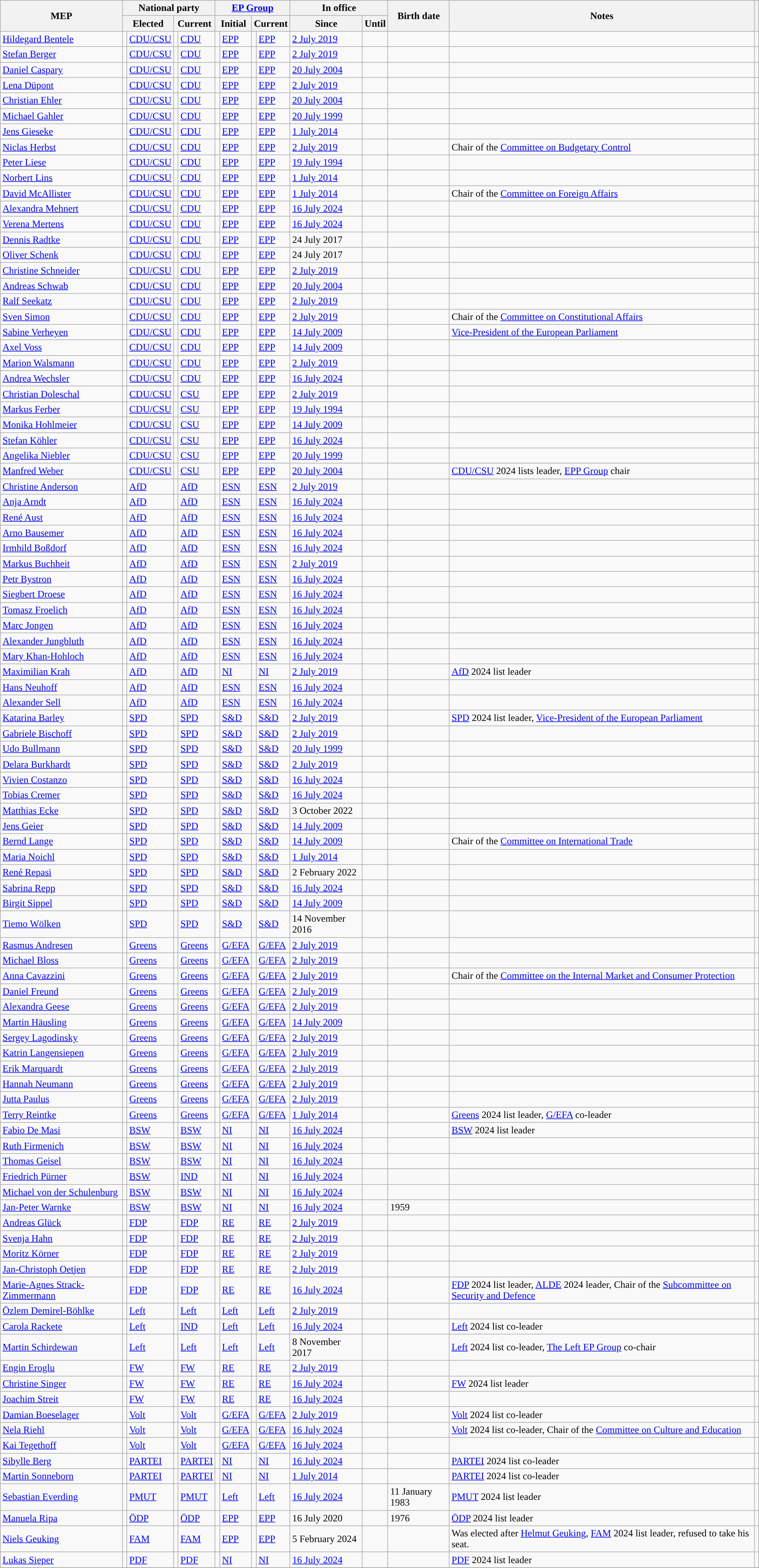<table class="wikitable sortable" style="text-align:left">
<tr>
<th rowspan="2">MEP</th>
<th colspan="4">National party</th>
<th colspan="4"><a href='#'>EP Group</a></th>
<th colspan="2">In office</th>
<th rowspan="2">Birth date</th>
<th rowspan="2">Notes</th>
<th rowspan="2" class="unsortable"></th>
</tr>
<tr>
<th colspan="2">Elected</th>
<th colspan="2">Current</th>
<th colspan="2">Initial</th>
<th colspan="2">Current</th>
<th>Since</th>
<th>Until</th>
</tr>
<tr>
<td><a href='#'>Hildegard Bentele</a></td>
<td style="background: "></td>
<td><a href='#'>CDU/CSU</a></td>
<td style="background: "></td>
<td><a href='#'>CDU</a></td>
<td style="background: "></td>
<td><a href='#'>EPP</a></td>
<td style="background: "></td>
<td><a href='#'>EPP</a></td>
<td><a href='#'>2 July 2019</a></td>
<td></td>
<td></td>
<td></td>
<td></td>
</tr>
<tr>
<td><a href='#'>Stefan Berger</a></td>
<td style="background: "></td>
<td><a href='#'>CDU/CSU</a></td>
<td style="background: "></td>
<td><a href='#'>CDU</a></td>
<td style="background: "></td>
<td><a href='#'>EPP</a></td>
<td style="background: "></td>
<td><a href='#'>EPP</a></td>
<td><a href='#'>2 July 2019</a></td>
<td></td>
<td></td>
<td></td>
<td></td>
</tr>
<tr>
<td><a href='#'>Daniel Caspary</a></td>
<td style="background: "></td>
<td><a href='#'>CDU/CSU</a></td>
<td style="background: "></td>
<td><a href='#'>CDU</a></td>
<td style="background: "></td>
<td><a href='#'>EPP</a></td>
<td style="background: "></td>
<td><a href='#'>EPP</a></td>
<td><a href='#'>20 July 2004</a></td>
<td></td>
<td></td>
<td></td>
<td></td>
</tr>
<tr>
<td><a href='#'>Lena Düpont</a></td>
<td style="background: "></td>
<td><a href='#'>CDU/CSU</a></td>
<td style="background: "></td>
<td><a href='#'>CDU</a></td>
<td style="background: "></td>
<td><a href='#'>EPP</a></td>
<td style="background: "></td>
<td><a href='#'>EPP</a></td>
<td><a href='#'>2 July 2019</a></td>
<td></td>
<td></td>
<td></td>
<td></td>
</tr>
<tr>
<td><a href='#'>Christian Ehler</a></td>
<td style="background: "></td>
<td><a href='#'>CDU/CSU</a></td>
<td style="background: "></td>
<td><a href='#'>CDU</a></td>
<td style="background: "></td>
<td><a href='#'>EPP</a></td>
<td style="background: "></td>
<td><a href='#'>EPP</a></td>
<td><a href='#'>20 July 2004</a></td>
<td></td>
<td></td>
<td></td>
<td></td>
</tr>
<tr>
<td><a href='#'>Michael Gahler</a></td>
<td style="background: "></td>
<td><a href='#'>CDU/CSU</a></td>
<td style="background: "></td>
<td><a href='#'>CDU</a></td>
<td style="background: "></td>
<td><a href='#'>EPP</a></td>
<td style="background: "></td>
<td><a href='#'>EPP</a></td>
<td><a href='#'>20 July 1999</a></td>
<td></td>
<td></td>
<td></td>
<td></td>
</tr>
<tr>
<td><a href='#'>Jens Gieseke</a></td>
<td style="background: "></td>
<td><a href='#'>CDU/CSU</a></td>
<td style="background: "></td>
<td><a href='#'>CDU</a></td>
<td style="background: "></td>
<td><a href='#'>EPP</a></td>
<td style="background: "></td>
<td><a href='#'>EPP</a></td>
<td><a href='#'>1 July 2014</a></td>
<td></td>
<td></td>
<td></td>
<td></td>
</tr>
<tr>
<td><a href='#'>Niclas Herbst</a></td>
<td style="background: "></td>
<td><a href='#'>CDU/CSU</a></td>
<td style="background: "></td>
<td><a href='#'>CDU</a></td>
<td style="background: "></td>
<td><a href='#'>EPP</a></td>
<td style="background: "></td>
<td><a href='#'>EPP</a></td>
<td><a href='#'>2 July 2019</a></td>
<td></td>
<td></td>
<td>Chair of the <a href='#'>Committee on Budgetary Control</a></td>
<td></td>
</tr>
<tr>
<td><a href='#'>Peter Liese</a></td>
<td style="background: "></td>
<td><a href='#'>CDU/CSU</a></td>
<td style="background: "></td>
<td><a href='#'>CDU</a></td>
<td style="background: "></td>
<td><a href='#'>EPP</a></td>
<td style="background: "></td>
<td><a href='#'>EPP</a></td>
<td><a href='#'>19 July 1994</a></td>
<td></td>
<td></td>
<td></td>
<td></td>
</tr>
<tr>
<td><a href='#'>Norbert Lins</a></td>
<td style="background: "></td>
<td><a href='#'>CDU/CSU</a></td>
<td style="background: "></td>
<td><a href='#'>CDU</a></td>
<td style="background: "></td>
<td><a href='#'>EPP</a></td>
<td style="background: "></td>
<td><a href='#'>EPP</a></td>
<td><a href='#'>1 July 2014</a></td>
<td></td>
<td></td>
<td></td>
<td></td>
</tr>
<tr>
<td><a href='#'>David McAllister</a></td>
<td style="background: "></td>
<td><a href='#'>CDU/CSU</a></td>
<td style="background: "></td>
<td><a href='#'>CDU</a></td>
<td style="background: "></td>
<td><a href='#'>EPP</a></td>
<td style="background: "></td>
<td><a href='#'>EPP</a></td>
<td><a href='#'>1 July 2014</a></td>
<td></td>
<td></td>
<td>Chair of the <a href='#'>Committee on Foreign Affairs</a></td>
<td></td>
</tr>
<tr>
<td><a href='#'>Alexandra Mehnert</a></td>
<td style="background: "></td>
<td><a href='#'>CDU/CSU</a></td>
<td style="background: "></td>
<td><a href='#'>CDU</a></td>
<td style="background: "></td>
<td><a href='#'>EPP</a></td>
<td style="background: "></td>
<td><a href='#'>EPP</a></td>
<td><a href='#'>16 July 2024</a></td>
<td></td>
<td></td>
<td></td>
<td></td>
</tr>
<tr>
<td><a href='#'>Verena Mertens</a></td>
<td style="background: "></td>
<td><a href='#'>CDU/CSU</a></td>
<td style="background: "></td>
<td><a href='#'>CDU</a></td>
<td style="background: "></td>
<td><a href='#'>EPP</a></td>
<td style="background: "></td>
<td><a href='#'>EPP</a></td>
<td><a href='#'>16 July 2024</a></td>
<td></td>
<td></td>
<td></td>
<td></td>
</tr>
<tr>
<td><a href='#'>Dennis Radtke</a></td>
<td style="background: "></td>
<td><a href='#'>CDU/CSU</a></td>
<td style="background: "></td>
<td><a href='#'>CDU</a></td>
<td style="background: "></td>
<td><a href='#'>EPP</a></td>
<td style="background: "></td>
<td><a href='#'>EPP</a></td>
<td>24 July 2017</td>
<td></td>
<td></td>
<td></td>
<td></td>
</tr>
<tr>
<td><a href='#'>Oliver Schenk</a></td>
<td style="background: "></td>
<td><a href='#'>CDU/CSU</a></td>
<td style="background: "></td>
<td><a href='#'>CDU</a></td>
<td style="background: "></td>
<td><a href='#'>EPP</a></td>
<td style="background: "></td>
<td><a href='#'>EPP</a></td>
<td>24 July 2017</td>
<td></td>
<td></td>
<td></td>
<td></td>
</tr>
<tr>
<td><a href='#'>Christine Schneider</a></td>
<td style="background: "></td>
<td><a href='#'>CDU/CSU</a></td>
<td style="background: "></td>
<td><a href='#'>CDU</a></td>
<td style="background: "></td>
<td><a href='#'>EPP</a></td>
<td style="background: "></td>
<td><a href='#'>EPP</a></td>
<td><a href='#'>2 July 2019</a></td>
<td></td>
<td></td>
<td></td>
<td></td>
</tr>
<tr>
<td><a href='#'>Andreas Schwab</a></td>
<td style="background: "></td>
<td><a href='#'>CDU/CSU</a></td>
<td style="background: "></td>
<td><a href='#'>CDU</a></td>
<td style="background: "></td>
<td><a href='#'>EPP</a></td>
<td style="background: "></td>
<td><a href='#'>EPP</a></td>
<td><a href='#'>20 July 2004</a></td>
<td></td>
<td></td>
<td></td>
<td></td>
</tr>
<tr>
<td><a href='#'>Ralf Seekatz</a></td>
<td style="background: "></td>
<td><a href='#'>CDU/CSU</a></td>
<td style="background: "></td>
<td><a href='#'>CDU</a></td>
<td style="background: "></td>
<td><a href='#'>EPP</a></td>
<td style="background: "></td>
<td><a href='#'>EPP</a></td>
<td><a href='#'>2 July 2019</a></td>
<td></td>
<td></td>
<td></td>
<td></td>
</tr>
<tr>
<td><a href='#'>Sven Simon</a></td>
<td style="background: "></td>
<td><a href='#'>CDU/CSU</a></td>
<td style="background: "></td>
<td><a href='#'>CDU</a></td>
<td style="background: "></td>
<td><a href='#'>EPP</a></td>
<td style="background: "></td>
<td><a href='#'>EPP</a></td>
<td><a href='#'>2 July 2019</a></td>
<td></td>
<td></td>
<td>Chair of the <a href='#'>Committee on Constitutional Affairs</a></td>
<td></td>
</tr>
<tr>
<td><a href='#'>Sabine Verheyen</a></td>
<td style="background: "></td>
<td><a href='#'>CDU/CSU</a></td>
<td style="background: "></td>
<td><a href='#'>CDU</a></td>
<td style="background: "></td>
<td><a href='#'>EPP</a></td>
<td style="background: "></td>
<td><a href='#'>EPP</a></td>
<td><a href='#'>14 July 2009</a></td>
<td></td>
<td></td>
<td><a href='#'>Vice-President of the European Parliament</a></td>
<td></td>
</tr>
<tr>
<td><a href='#'>Axel Voss</a></td>
<td style="background: "></td>
<td><a href='#'>CDU/CSU</a></td>
<td style="background: "></td>
<td><a href='#'>CDU</a></td>
<td style="background: "></td>
<td><a href='#'>EPP</a></td>
<td style="background: "></td>
<td><a href='#'>EPP</a></td>
<td><a href='#'>14 July 2009</a></td>
<td></td>
<td></td>
<td></td>
<td></td>
</tr>
<tr>
<td><a href='#'>Marion Walsmann</a></td>
<td style="background: "></td>
<td><a href='#'>CDU/CSU</a></td>
<td style="background: "></td>
<td><a href='#'>CDU</a></td>
<td style="background: "></td>
<td><a href='#'>EPP</a></td>
<td style="background: "></td>
<td><a href='#'>EPP</a></td>
<td><a href='#'>2 July 2019</a></td>
<td></td>
<td></td>
<td></td>
<td></td>
</tr>
<tr>
<td><a href='#'>Andrea Wechsler</a></td>
<td style="background: "></td>
<td><a href='#'>CDU/CSU</a></td>
<td style="background: "></td>
<td><a href='#'>CDU</a></td>
<td style="background: "></td>
<td><a href='#'>EPP</a></td>
<td style="background: "></td>
<td><a href='#'>EPP</a></td>
<td><a href='#'>16 July 2024</a></td>
<td></td>
<td></td>
<td></td>
<td></td>
</tr>
<tr>
<td><a href='#'>Christian Doleschal</a></td>
<td style="background: "></td>
<td><a href='#'>CDU/CSU</a></td>
<td style="background: "></td>
<td><a href='#'>CSU</a></td>
<td style="background: "></td>
<td><a href='#'>EPP</a></td>
<td style="background: "></td>
<td><a href='#'>EPP</a></td>
<td><a href='#'>2 July 2019</a></td>
<td></td>
<td></td>
<td></td>
<td></td>
</tr>
<tr>
<td><a href='#'>Markus Ferber</a></td>
<td style="background: "></td>
<td><a href='#'>CDU/CSU</a></td>
<td style="background: "></td>
<td><a href='#'>CSU</a></td>
<td style="background: "></td>
<td><a href='#'>EPP</a></td>
<td style="background: "></td>
<td><a href='#'>EPP</a></td>
<td><a href='#'>19 July 1994</a></td>
<td></td>
<td></td>
<td></td>
<td></td>
</tr>
<tr>
<td><a href='#'>Monika Hohlmeier</a></td>
<td style="background: "></td>
<td><a href='#'>CDU/CSU</a></td>
<td style="background: "></td>
<td><a href='#'>CSU</a></td>
<td style="background: "></td>
<td><a href='#'>EPP</a></td>
<td style="background: "></td>
<td><a href='#'>EPP</a></td>
<td><a href='#'>14 July 2009</a></td>
<td></td>
<td></td>
<td></td>
<td></td>
</tr>
<tr>
<td><a href='#'>Stefan Köhler</a></td>
<td style="background: "></td>
<td><a href='#'>CDU/CSU</a></td>
<td style="background: "></td>
<td><a href='#'>CSU</a></td>
<td style="background: "></td>
<td><a href='#'>EPP</a></td>
<td style="background: "></td>
<td><a href='#'>EPP</a></td>
<td><a href='#'>16 July 2024</a></td>
<td></td>
<td></td>
<td></td>
<td></td>
</tr>
<tr>
<td><a href='#'>Angelika Niebler</a></td>
<td style="background: "></td>
<td><a href='#'>CDU/CSU</a></td>
<td style="background: "></td>
<td><a href='#'>CSU</a></td>
<td style="background: "></td>
<td><a href='#'>EPP</a></td>
<td style="background: "></td>
<td><a href='#'>EPP</a></td>
<td><a href='#'>20 July 1999</a></td>
<td></td>
<td></td>
<td></td>
<td></td>
</tr>
<tr>
<td><a href='#'>Manfred Weber</a></td>
<td style="background: "></td>
<td><a href='#'>CDU/CSU</a></td>
<td style="background: "></td>
<td><a href='#'>CSU</a></td>
<td style="background: "></td>
<td><a href='#'>EPP</a></td>
<td style="background: "></td>
<td><a href='#'>EPP</a></td>
<td><a href='#'>20 July 2004</a></td>
<td></td>
<td></td>
<td><a href='#'>CDU/CSU</a> 2024 lists leader, <a href='#'>EPP Group</a> chair</td>
<td></td>
</tr>
<tr>
<td><a href='#'>Christine Anderson</a></td>
<td style="background: "></td>
<td><a href='#'>AfD</a></td>
<td style="background: "></td>
<td><a href='#'>AfD</a></td>
<td style="background: "></td>
<td><a href='#'>ESN</a></td>
<td style="background: "></td>
<td><a href='#'>ESN</a></td>
<td><a href='#'>2 July 2019</a></td>
<td></td>
<td></td>
<td></td>
<td></td>
</tr>
<tr>
<td><a href='#'>Anja Arndt</a></td>
<td style="background: "></td>
<td><a href='#'>AfD</a></td>
<td style="background: "></td>
<td><a href='#'>AfD</a></td>
<td style="background: "></td>
<td><a href='#'>ESN</a></td>
<td style="background: "></td>
<td><a href='#'>ESN</a></td>
<td><a href='#'>16 July 2024</a></td>
<td></td>
<td></td>
<td></td>
<td></td>
</tr>
<tr>
<td><a href='#'>René Aust</a></td>
<td style="background: "></td>
<td><a href='#'>AfD</a></td>
<td style="background: "></td>
<td><a href='#'>AfD</a></td>
<td style="background: "></td>
<td><a href='#'>ESN</a></td>
<td style="background: "></td>
<td><a href='#'>ESN</a></td>
<td><a href='#'>16 July 2024</a></td>
<td></td>
<td></td>
<td></td>
<td></td>
</tr>
<tr>
<td><a href='#'>Arno Bausemer</a></td>
<td style="background: "></td>
<td><a href='#'>AfD</a></td>
<td style="background: "></td>
<td><a href='#'>AfD</a></td>
<td style="background: "></td>
<td><a href='#'>ESN</a></td>
<td style="background: "></td>
<td><a href='#'>ESN</a></td>
<td><a href='#'>16 July 2024</a></td>
<td></td>
<td></td>
<td></td>
<td></td>
</tr>
<tr>
<td><a href='#'>Irmhild Boßdorf</a></td>
<td style="background: "></td>
<td><a href='#'>AfD</a></td>
<td style="background: "></td>
<td><a href='#'>AfD</a></td>
<td style="background: "></td>
<td><a href='#'>ESN</a></td>
<td style="background: "></td>
<td><a href='#'>ESN</a></td>
<td><a href='#'>16 July 2024</a></td>
<td></td>
<td></td>
<td></td>
<td></td>
</tr>
<tr>
<td><a href='#'>Markus Buchheit</a></td>
<td style="background: "></td>
<td><a href='#'>AfD</a></td>
<td style="background: "></td>
<td><a href='#'>AfD</a></td>
<td style="background: "></td>
<td><a href='#'>ESN</a></td>
<td style="background: "></td>
<td><a href='#'>ESN</a></td>
<td><a href='#'>2 July 2019</a></td>
<td></td>
<td></td>
<td></td>
<td></td>
</tr>
<tr>
<td><a href='#'>Petr Bystron</a></td>
<td style="background: "></td>
<td><a href='#'>AfD</a></td>
<td style="background: "></td>
<td><a href='#'>AfD</a></td>
<td style="background: "></td>
<td><a href='#'>ESN</a></td>
<td style="background: "></td>
<td><a href='#'>ESN</a></td>
<td><a href='#'>16 July 2024</a></td>
<td></td>
<td></td>
<td></td>
<td></td>
</tr>
<tr>
<td><a href='#'>Siegbert Droese</a></td>
<td style="background: "></td>
<td><a href='#'>AfD</a></td>
<td style="background: "></td>
<td><a href='#'>AfD</a></td>
<td style="background: "></td>
<td><a href='#'>ESN</a></td>
<td style="background: "></td>
<td><a href='#'>ESN</a></td>
<td><a href='#'>16 July 2024</a></td>
<td></td>
<td></td>
<td></td>
<td></td>
</tr>
<tr>
<td><a href='#'>Tomasz Froelich</a></td>
<td style="background: "></td>
<td><a href='#'>AfD</a></td>
<td style="background: "></td>
<td><a href='#'>AfD</a></td>
<td style="background: "></td>
<td><a href='#'>ESN</a></td>
<td style="background: "></td>
<td><a href='#'>ESN</a></td>
<td><a href='#'>16 July 2024</a></td>
<td></td>
<td></td>
<td></td>
<td></td>
</tr>
<tr>
<td><a href='#'>Marc Jongen</a></td>
<td style="background: "></td>
<td><a href='#'>AfD</a></td>
<td style="background: "></td>
<td><a href='#'>AfD</a></td>
<td style="background: "></td>
<td><a href='#'>ESN</a></td>
<td style="background: "></td>
<td><a href='#'>ESN</a></td>
<td><a href='#'>16 July 2024</a></td>
<td></td>
<td></td>
<td></td>
<td></td>
</tr>
<tr>
<td><a href='#'>Alexander Jungbluth</a></td>
<td style="background: "></td>
<td><a href='#'>AfD</a></td>
<td style="background: "></td>
<td><a href='#'>AfD</a></td>
<td style="background: "></td>
<td><a href='#'>ESN</a></td>
<td style="background: "></td>
<td><a href='#'>ESN</a></td>
<td><a href='#'>16 July 2024</a></td>
<td></td>
<td></td>
<td></td>
<td></td>
</tr>
<tr>
<td><a href='#'>Mary Khan-Hohloch</a></td>
<td style="background: "></td>
<td><a href='#'>AfD</a></td>
<td style="background: "></td>
<td><a href='#'>AfD</a></td>
<td style="background: "></td>
<td><a href='#'>ESN</a></td>
<td style="background: "></td>
<td><a href='#'>ESN</a></td>
<td><a href='#'>16 July 2024</a></td>
<td></td>
<td></td>
<td></td>
<td></td>
</tr>
<tr>
<td><a href='#'>Maximilian Krah</a></td>
<td style="background: "></td>
<td><a href='#'>AfD</a></td>
<td style="background: "></td>
<td><a href='#'>AfD</a></td>
<td style="background: "></td>
<td><a href='#'>NI</a></td>
<td style="background: "></td>
<td><a href='#'>NI</a></td>
<td><a href='#'>2 July 2019</a></td>
<td></td>
<td></td>
<td><a href='#'>AfD</a> 2024 list leader</td>
<td></td>
</tr>
<tr>
<td><a href='#'>Hans Neuhoff</a></td>
<td style="background: "></td>
<td><a href='#'>AfD</a></td>
<td style="background: "></td>
<td><a href='#'>AfD</a></td>
<td style="background: "></td>
<td><a href='#'>ESN</a></td>
<td style="background: "></td>
<td><a href='#'>ESN</a></td>
<td><a href='#'>16 July 2024</a></td>
<td></td>
<td></td>
<td></td>
<td></td>
</tr>
<tr>
<td><a href='#'>Alexander Sell</a></td>
<td style="background: "></td>
<td><a href='#'>AfD</a></td>
<td style="background: "></td>
<td><a href='#'>AfD</a></td>
<td style="background: "></td>
<td><a href='#'>ESN</a></td>
<td style="background: "></td>
<td><a href='#'>ESN</a></td>
<td><a href='#'>16 July 2024</a></td>
<td></td>
<td></td>
<td></td>
<td></td>
</tr>
<tr>
<td><a href='#'>Katarina Barley</a></td>
<td style="background: "></td>
<td><a href='#'>SPD</a></td>
<td style="background: "></td>
<td><a href='#'>SPD</a></td>
<td style="background: "></td>
<td><a href='#'>S&D</a></td>
<td style="background: "></td>
<td><a href='#'>S&D</a></td>
<td><a href='#'>2 July 2019</a></td>
<td></td>
<td></td>
<td><a href='#'>SPD</a> 2024 list leader, <a href='#'>Vice-President of the European Parliament</a></td>
<td></td>
</tr>
<tr>
<td><a href='#'>Gabriele Bischoff</a></td>
<td style="background: "></td>
<td><a href='#'>SPD</a></td>
<td style="background: "></td>
<td><a href='#'>SPD</a></td>
<td style="background: "></td>
<td><a href='#'>S&D</a></td>
<td style="background: "></td>
<td><a href='#'>S&D</a></td>
<td><a href='#'>2 July 2019</a></td>
<td></td>
<td></td>
<td></td>
<td></td>
</tr>
<tr>
<td><a href='#'>Udo Bullmann</a></td>
<td style="background: "></td>
<td><a href='#'>SPD</a></td>
<td style="background: "></td>
<td><a href='#'>SPD</a></td>
<td style="background: "></td>
<td><a href='#'>S&D</a></td>
<td style="background: "></td>
<td><a href='#'>S&D</a></td>
<td><a href='#'>20 July 1999</a></td>
<td></td>
<td></td>
<td></td>
<td></td>
</tr>
<tr>
<td><a href='#'>Delara Burkhardt</a></td>
<td style="background: "></td>
<td><a href='#'>SPD</a></td>
<td style="background: "></td>
<td><a href='#'>SPD</a></td>
<td style="background: "></td>
<td><a href='#'>S&D</a></td>
<td style="background: "></td>
<td><a href='#'>S&D</a></td>
<td><a href='#'>2 July 2019</a></td>
<td></td>
<td></td>
<td></td>
<td></td>
</tr>
<tr>
<td><a href='#'>Vivien Costanzo</a></td>
<td style="background: "></td>
<td><a href='#'>SPD</a></td>
<td style="background: "></td>
<td><a href='#'>SPD</a></td>
<td style="background: "></td>
<td><a href='#'>S&D</a></td>
<td style="background: "></td>
<td><a href='#'>S&D</a></td>
<td><a href='#'>16 July 2024</a></td>
<td></td>
<td></td>
<td></td>
<td></td>
</tr>
<tr>
<td><a href='#'>Tobias Cremer</a></td>
<td style="background: "></td>
<td><a href='#'>SPD</a></td>
<td style="background: "></td>
<td><a href='#'>SPD</a></td>
<td style="background: "></td>
<td><a href='#'>S&D</a></td>
<td style="background: "></td>
<td><a href='#'>S&D</a></td>
<td><a href='#'>16 July 2024</a></td>
<td></td>
<td></td>
<td></td>
<td></td>
</tr>
<tr>
<td><a href='#'>Matthias Ecke</a></td>
<td style="background: "></td>
<td><a href='#'>SPD</a></td>
<td style="background: "></td>
<td><a href='#'>SPD</a></td>
<td style="background: "></td>
<td><a href='#'>S&D</a></td>
<td style="background: "></td>
<td><a href='#'>S&D</a></td>
<td>3 October 2022</td>
<td></td>
<td></td>
<td></td>
<td></td>
</tr>
<tr>
<td><a href='#'>Jens Geier</a></td>
<td style="background: "></td>
<td><a href='#'>SPD</a></td>
<td style="background: "></td>
<td><a href='#'>SPD</a></td>
<td style="background: "></td>
<td><a href='#'>S&D</a></td>
<td style="background: "></td>
<td><a href='#'>S&D</a></td>
<td><a href='#'>14 July 2009</a></td>
<td></td>
<td></td>
<td></td>
<td></td>
</tr>
<tr>
<td><a href='#'>Bernd Lange</a></td>
<td style="background: "></td>
<td><a href='#'>SPD</a></td>
<td style="background: "></td>
<td><a href='#'>SPD</a></td>
<td style="background: "></td>
<td><a href='#'>S&D</a></td>
<td style="background: "></td>
<td><a href='#'>S&D</a></td>
<td><a href='#'>14 July 2009</a></td>
<td></td>
<td></td>
<td>Chair of the <a href='#'>Committee on International Trade</a></td>
<td></td>
</tr>
<tr>
<td><a href='#'>Maria Noichl</a></td>
<td style="background: "></td>
<td><a href='#'>SPD</a></td>
<td style="background: "></td>
<td><a href='#'>SPD</a></td>
<td style="background: "></td>
<td><a href='#'>S&D</a></td>
<td style="background: "></td>
<td><a href='#'>S&D</a></td>
<td><a href='#'>1 July 2014</a></td>
<td></td>
<td></td>
<td></td>
<td></td>
</tr>
<tr>
<td><a href='#'>René Repasi</a></td>
<td style="background: "></td>
<td><a href='#'>SPD</a></td>
<td style="background: "></td>
<td><a href='#'>SPD</a></td>
<td style="background: "></td>
<td><a href='#'>S&D</a></td>
<td style="background: "></td>
<td><a href='#'>S&D</a></td>
<td>2 February 2022</td>
<td></td>
<td></td>
<td></td>
<td></td>
</tr>
<tr>
<td><a href='#'>Sabrina Repp</a></td>
<td style="background: "></td>
<td><a href='#'>SPD</a></td>
<td style="background: "></td>
<td><a href='#'>SPD</a></td>
<td style="background: "></td>
<td><a href='#'>S&D</a></td>
<td style="background: "></td>
<td><a href='#'>S&D</a></td>
<td><a href='#'>16 July 2024</a></td>
<td></td>
<td></td>
<td></td>
<td></td>
</tr>
<tr>
<td><a href='#'>Birgit Sippel</a></td>
<td style="background: "></td>
<td><a href='#'>SPD</a></td>
<td style="background: "></td>
<td><a href='#'>SPD</a></td>
<td style="background: "></td>
<td><a href='#'>S&D</a></td>
<td style="background: "></td>
<td><a href='#'>S&D</a></td>
<td><a href='#'>14 July 2009</a></td>
<td></td>
<td></td>
<td></td>
<td></td>
</tr>
<tr>
<td><a href='#'>Tiemo Wölken</a></td>
<td style="background: "></td>
<td><a href='#'>SPD</a></td>
<td style="background: "></td>
<td><a href='#'>SPD</a></td>
<td style="background: "></td>
<td><a href='#'>S&D</a></td>
<td style="background: "></td>
<td><a href='#'>S&D</a></td>
<td>14 November 2016</td>
<td></td>
<td></td>
<td></td>
<td></td>
</tr>
<tr>
<td><a href='#'>Rasmus Andresen</a></td>
<td style="background: "></td>
<td><a href='#'>Greens</a></td>
<td style="background: "></td>
<td><a href='#'>Greens</a></td>
<td style="background: "></td>
<td><a href='#'>G/EFA</a></td>
<td style="background: "></td>
<td><a href='#'>G/EFA</a></td>
<td><a href='#'>2 July 2019</a></td>
<td></td>
<td></td>
<td></td>
<td></td>
</tr>
<tr>
<td><a href='#'>Michael Bloss</a></td>
<td style="background: "></td>
<td><a href='#'>Greens</a></td>
<td style="background: "></td>
<td><a href='#'>Greens</a></td>
<td style="background: "></td>
<td><a href='#'>G/EFA</a></td>
<td style="background: "></td>
<td><a href='#'>G/EFA</a></td>
<td><a href='#'>2 July 2019</a></td>
<td></td>
<td></td>
<td></td>
<td></td>
</tr>
<tr>
<td><a href='#'>Anna Cavazzini</a></td>
<td style="background: "></td>
<td><a href='#'>Greens</a></td>
<td style="background: "></td>
<td><a href='#'>Greens</a></td>
<td style="background: "></td>
<td><a href='#'>G/EFA</a></td>
<td style="background: "></td>
<td><a href='#'>G/EFA</a></td>
<td><a href='#'>2 July 2019</a></td>
<td></td>
<td></td>
<td>Chair of the <a href='#'>Committee on the Internal Market and Consumer Protection</a></td>
<td></td>
</tr>
<tr>
<td><a href='#'>Daniel Freund</a></td>
<td style="background: "></td>
<td><a href='#'>Greens</a></td>
<td style="background: "></td>
<td><a href='#'>Greens</a></td>
<td style="background: "></td>
<td><a href='#'>G/EFA</a></td>
<td style="background: "></td>
<td><a href='#'>G/EFA</a></td>
<td><a href='#'>2 July 2019</a></td>
<td></td>
<td></td>
<td></td>
<td></td>
</tr>
<tr>
<td><a href='#'>Alexandra Geese</a></td>
<td style="background: "></td>
<td><a href='#'>Greens</a></td>
<td style="background: "></td>
<td><a href='#'>Greens</a></td>
<td style="background: "></td>
<td><a href='#'>G/EFA</a></td>
<td style="background: "></td>
<td><a href='#'>G/EFA</a></td>
<td><a href='#'>2 July 2019</a></td>
<td></td>
<td></td>
<td></td>
<td></td>
</tr>
<tr>
<td><a href='#'>Martin Häusling</a></td>
<td style="background: "></td>
<td><a href='#'>Greens</a></td>
<td style="background: "></td>
<td><a href='#'>Greens</a></td>
<td style="background: "></td>
<td><a href='#'>G/EFA</a></td>
<td style="background: "></td>
<td><a href='#'>G/EFA</a></td>
<td><a href='#'>14 July 2009</a></td>
<td></td>
<td></td>
<td></td>
<td></td>
</tr>
<tr>
<td><a href='#'>Sergey Lagodinsky</a></td>
<td style="background: "></td>
<td><a href='#'>Greens</a></td>
<td style="background: "></td>
<td><a href='#'>Greens</a></td>
<td style="background: "></td>
<td><a href='#'>G/EFA</a></td>
<td style="background: "></td>
<td><a href='#'>G/EFA</a></td>
<td><a href='#'>2 July 2019</a></td>
<td></td>
<td></td>
<td></td>
<td></td>
</tr>
<tr>
<td><a href='#'>Katrin Langensiepen</a></td>
<td style="background: "></td>
<td><a href='#'>Greens</a></td>
<td style="background: "></td>
<td><a href='#'>Greens</a></td>
<td style="background: "></td>
<td><a href='#'>G/EFA</a></td>
<td style="background: "></td>
<td><a href='#'>G/EFA</a></td>
<td><a href='#'>2 July 2019</a></td>
<td></td>
<td></td>
<td></td>
<td></td>
</tr>
<tr>
<td><a href='#'>Erik Marquardt</a></td>
<td style="background: "></td>
<td><a href='#'>Greens</a></td>
<td style="background: "></td>
<td><a href='#'>Greens</a></td>
<td style="background: "></td>
<td><a href='#'>G/EFA</a></td>
<td style="background: "></td>
<td><a href='#'>G/EFA</a></td>
<td><a href='#'>2 July 2019</a></td>
<td></td>
<td></td>
<td></td>
<td></td>
</tr>
<tr>
<td><a href='#'>Hannah Neumann</a></td>
<td style="background: "></td>
<td><a href='#'>Greens</a></td>
<td style="background: "></td>
<td><a href='#'>Greens</a></td>
<td style="background: "></td>
<td><a href='#'>G/EFA</a></td>
<td style="background: "></td>
<td><a href='#'>G/EFA</a></td>
<td><a href='#'>2 July 2019</a></td>
<td></td>
<td></td>
<td></td>
<td></td>
</tr>
<tr>
<td><a href='#'>Jutta Paulus</a></td>
<td style="background: "></td>
<td><a href='#'>Greens</a></td>
<td style="background: "></td>
<td><a href='#'>Greens</a></td>
<td style="background: "></td>
<td><a href='#'>G/EFA</a></td>
<td style="background: "></td>
<td><a href='#'>G/EFA</a></td>
<td><a href='#'>2 July 2019</a></td>
<td></td>
<td></td>
<td></td>
<td></td>
</tr>
<tr>
<td><a href='#'>Terry Reintke</a></td>
<td style="background: "></td>
<td><a href='#'>Greens</a></td>
<td style="background: "></td>
<td><a href='#'>Greens</a></td>
<td style="background: "></td>
<td><a href='#'>G/EFA</a></td>
<td style="background: "></td>
<td><a href='#'>G/EFA</a></td>
<td><a href='#'>1 July 2014</a></td>
<td></td>
<td></td>
<td><a href='#'>Greens</a> 2024 list leader, <a href='#'>G/EFA</a> co-leader</td>
<td></td>
</tr>
<tr>
<td><a href='#'>Fabio De Masi</a></td>
<td style="background: "></td>
<td><a href='#'>BSW</a></td>
<td style="background: "></td>
<td><a href='#'>BSW</a></td>
<td style="background: "></td>
<td><a href='#'>NI</a></td>
<td style="background: "></td>
<td><a href='#'>NI</a></td>
<td><a href='#'>16 July 2024</a></td>
<td></td>
<td></td>
<td><a href='#'>BSW</a> 2024 list leader</td>
<td></td>
</tr>
<tr>
<td><a href='#'>Ruth Firmenich</a></td>
<td style="background: "></td>
<td><a href='#'>BSW</a></td>
<td style="background: "></td>
<td><a href='#'>BSW</a></td>
<td style="background: "></td>
<td><a href='#'>NI</a></td>
<td style="background: "></td>
<td><a href='#'>NI</a></td>
<td><a href='#'>16 July 2024</a></td>
<td></td>
<td></td>
<td></td>
<td></td>
</tr>
<tr>
<td><a href='#'>Thomas Geisel</a></td>
<td style="background: "></td>
<td><a href='#'>BSW</a></td>
<td style="background: "></td>
<td><a href='#'>BSW</a></td>
<td style="background: "></td>
<td><a href='#'>NI</a></td>
<td style="background: "></td>
<td><a href='#'>NI</a></td>
<td><a href='#'>16 July 2024</a></td>
<td></td>
<td></td>
<td></td>
<td></td>
</tr>
<tr>
<td><a href='#'>Friedrich Pürner</a></td>
<td style="background: "></td>
<td><a href='#'>BSW</a></td>
<td style="background: "></td>
<td><a href='#'>IND</a></td>
<td style="background: "></td>
<td><a href='#'>NI</a></td>
<td style="background: "></td>
<td><a href='#'>NI</a></td>
<td><a href='#'>16 July 2024</a></td>
<td></td>
<td></td>
<td></td>
<td></td>
</tr>
<tr>
<td><a href='#'>Michael von der Schulenburg</a></td>
<td style="background: "></td>
<td><a href='#'>BSW</a></td>
<td style="background: "></td>
<td><a href='#'>BSW</a></td>
<td style="background: "></td>
<td><a href='#'>NI</a></td>
<td style="background: "></td>
<td><a href='#'>NI</a></td>
<td><a href='#'>16 July 2024</a></td>
<td></td>
<td></td>
<td></td>
<td></td>
</tr>
<tr>
<td><a href='#'>Jan-Peter Warnke</a></td>
<td style="background: "></td>
<td><a href='#'>BSW</a></td>
<td style="background: "></td>
<td><a href='#'>BSW</a></td>
<td style="background: "></td>
<td><a href='#'>NI</a></td>
<td style="background: "></td>
<td><a href='#'>NI</a></td>
<td><a href='#'>16 July 2024</a></td>
<td></td>
<td>1959</td>
<td></td>
<td></td>
</tr>
<tr>
<td><a href='#'>Andreas Glück</a></td>
<td style="background: "></td>
<td><a href='#'>FDP</a></td>
<td style="background: "></td>
<td><a href='#'>FDP</a></td>
<td style="background: "></td>
<td><a href='#'>RE</a></td>
<td style="background: "></td>
<td><a href='#'>RE</a></td>
<td><a href='#'>2 July 2019</a></td>
<td></td>
<td></td>
<td></td>
<td></td>
</tr>
<tr>
<td><a href='#'>Svenja Hahn</a></td>
<td style="background: "></td>
<td><a href='#'>FDP</a></td>
<td style="background: "></td>
<td><a href='#'>FDP</a></td>
<td style="background: "></td>
<td><a href='#'>RE</a></td>
<td style="background: "></td>
<td><a href='#'>RE</a></td>
<td><a href='#'>2 July 2019</a></td>
<td></td>
<td></td>
<td></td>
<td></td>
</tr>
<tr>
<td><a href='#'>Moritz Körner</a></td>
<td style="background: "></td>
<td><a href='#'>FDP</a></td>
<td style="background: "></td>
<td><a href='#'>FDP</a></td>
<td style="background: "></td>
<td><a href='#'>RE</a></td>
<td style="background: "></td>
<td><a href='#'>RE</a></td>
<td><a href='#'>2 July 2019</a></td>
<td></td>
<td></td>
<td></td>
<td></td>
</tr>
<tr>
<td><a href='#'>Jan-Christoph Oetjen</a></td>
<td style="background: "></td>
<td><a href='#'>FDP</a></td>
<td style="background: "></td>
<td><a href='#'>FDP</a></td>
<td style="background: "></td>
<td><a href='#'>RE</a></td>
<td style="background: "></td>
<td><a href='#'>RE</a></td>
<td><a href='#'>2 July 2019</a></td>
<td></td>
<td></td>
<td></td>
<td></td>
</tr>
<tr>
<td><a href='#'>Marie-Agnes Strack-Zimmermann</a></td>
<td style="background: "></td>
<td><a href='#'>FDP</a></td>
<td style="background: "></td>
<td><a href='#'>FDP</a></td>
<td style="background: "></td>
<td><a href='#'>RE</a></td>
<td style="background: "></td>
<td><a href='#'>RE</a></td>
<td><a href='#'>16 July 2024</a></td>
<td></td>
<td></td>
<td><a href='#'>FDP</a> 2024 list leader, <a href='#'>ALDE</a> 2024 leader, Chair of the <a href='#'>Subcommittee on Security and Defence</a></td>
<td></td>
</tr>
<tr>
<td><a href='#'>Özlem Demirel-Böhlke</a></td>
<td style="background: "></td>
<td><a href='#'>Left</a></td>
<td style="background: "></td>
<td><a href='#'>Left</a></td>
<td style="background: "></td>
<td><a href='#'>Left</a></td>
<td style="background: "></td>
<td><a href='#'>Left</a></td>
<td><a href='#'>2 July 2019</a></td>
<td></td>
<td></td>
<td></td>
<td></td>
</tr>
<tr>
<td><a href='#'>Carola Rackete</a></td>
<td style="background: "></td>
<td><a href='#'>Left</a></td>
<td style="background: "></td>
<td><a href='#'>IND</a></td>
<td style="background: "></td>
<td><a href='#'>Left</a></td>
<td style="background: "></td>
<td><a href='#'>Left</a></td>
<td><a href='#'>16 July 2024</a></td>
<td></td>
<td></td>
<td><a href='#'>Left</a> 2024 list co-leader</td>
<td></td>
</tr>
<tr>
<td><a href='#'>Martin Schirdewan</a></td>
<td style="background: "></td>
<td><a href='#'>Left</a></td>
<td style="background: "></td>
<td><a href='#'>Left</a></td>
<td style="background: "></td>
<td><a href='#'>Left</a></td>
<td style="background: "></td>
<td><a href='#'>Left</a></td>
<td>8 November 2017</td>
<td></td>
<td></td>
<td><a href='#'>Left</a> 2024 list co-leader, <a href='#'>The Left EP Group</a> co-chair</td>
<td></td>
</tr>
<tr>
<td><a href='#'>Engin Eroglu</a></td>
<td style="background: "></td>
<td><a href='#'>FW</a></td>
<td style="background: "></td>
<td><a href='#'>FW</a></td>
<td style="background: "></td>
<td><a href='#'>RE</a></td>
<td style="background: "></td>
<td><a href='#'>RE</a></td>
<td><a href='#'>2 July 2019</a></td>
<td></td>
<td></td>
<td></td>
<td></td>
</tr>
<tr>
<td><a href='#'>Christine Singer</a></td>
<td style="background: "></td>
<td><a href='#'>FW</a></td>
<td style="background: "></td>
<td><a href='#'>FW</a></td>
<td style="background: "></td>
<td><a href='#'>RE</a></td>
<td style="background: "></td>
<td><a href='#'>RE</a></td>
<td><a href='#'>16 July 2024</a></td>
<td></td>
<td></td>
<td><a href='#'>FW</a> 2024 list leader</td>
<td></td>
</tr>
<tr>
<td><a href='#'>Joachim Streit</a></td>
<td style="background: "></td>
<td><a href='#'>FW</a></td>
<td style="background: "></td>
<td><a href='#'>FW</a></td>
<td style="background: "></td>
<td><a href='#'>RE</a></td>
<td style="background: "></td>
<td><a href='#'>RE</a></td>
<td><a href='#'>16 July 2024</a></td>
<td></td>
<td></td>
<td></td>
<td></td>
</tr>
<tr>
<td><a href='#'>Damian Boeselager</a></td>
<td style="background: "></td>
<td><a href='#'>Volt</a></td>
<td style="background: "></td>
<td><a href='#'>Volt</a></td>
<td style="background: "></td>
<td><a href='#'>G/EFA</a></td>
<td style="background: "></td>
<td><a href='#'>G/EFA</a></td>
<td><a href='#'>2 July 2019</a></td>
<td></td>
<td></td>
<td><a href='#'>Volt</a> 2024 list co-leader</td>
<td></td>
</tr>
<tr>
<td><a href='#'>Nela Riehl</a></td>
<td style="background: "></td>
<td><a href='#'>Volt</a></td>
<td style="background: "></td>
<td><a href='#'>Volt</a></td>
<td style="background: "></td>
<td><a href='#'>G/EFA</a></td>
<td style="background: "></td>
<td><a href='#'>G/EFA</a></td>
<td><a href='#'>16 July 2024</a></td>
<td></td>
<td></td>
<td><a href='#'>Volt</a> 2024 list co-leader, Chair of the <a href='#'>Committee on Culture and Education</a></td>
<td></td>
</tr>
<tr>
<td><a href='#'>Kai Tegethoff</a></td>
<td style="background: "></td>
<td><a href='#'>Volt</a></td>
<td style="background: "></td>
<td><a href='#'>Volt</a></td>
<td style="background: "></td>
<td><a href='#'>G/EFA</a></td>
<td style="background: "></td>
<td><a href='#'>G/EFA</a></td>
<td><a href='#'>16 July 2024</a></td>
<td></td>
<td></td>
<td></td>
<td></td>
</tr>
<tr>
<td><a href='#'>Sibylle Berg</a></td>
<td style="background: "></td>
<td><a href='#'>PARTEI</a></td>
<td style="background: "></td>
<td><a href='#'>PARTEI</a></td>
<td style="background: "></td>
<td><a href='#'>NI</a></td>
<td style="background: "></td>
<td><a href='#'>NI</a></td>
<td><a href='#'>16 July 2024</a></td>
<td></td>
<td></td>
<td><a href='#'>PARTEI</a> 2024 list co-leader</td>
<td></td>
</tr>
<tr>
<td><a href='#'>Martin Sonneborn</a></td>
<td style="background: "></td>
<td><a href='#'>PARTEI</a></td>
<td style="background: "></td>
<td><a href='#'>PARTEI</a></td>
<td style="background: "></td>
<td><a href='#'>NI</a></td>
<td style="background: "></td>
<td><a href='#'>NI</a></td>
<td><a href='#'>1 July 2014</a></td>
<td></td>
<td></td>
<td><a href='#'>PARTEI</a> 2024 list co-leader</td>
<td></td>
</tr>
<tr>
<td><a href='#'>Sebastian Everding</a></td>
<td style="background: "></td>
<td><a href='#'>PMUT</a></td>
<td style="background: "></td>
<td><a href='#'>PMUT</a></td>
<td style="background: "></td>
<td><a href='#'>Left</a></td>
<td style="background: "></td>
<td><a href='#'>Left</a></td>
<td><a href='#'>16 July 2024</a></td>
<td></td>
<td>11 January 1983</td>
<td><a href='#'>PMUT</a> 2024 list leader</td>
<td></td>
</tr>
<tr>
<td><a href='#'>Manuela Ripa</a></td>
<td style="background: "></td>
<td><a href='#'>ÖDP</a></td>
<td style="background: "></td>
<td><a href='#'>ÖDP</a></td>
<td style="background: "></td>
<td><a href='#'>EPP</a></td>
<td style="background: "></td>
<td><a href='#'>EPP</a></td>
<td>16 July 2020</td>
<td></td>
<td>1976</td>
<td><a href='#'>ÖDP</a> 2024 list leader</td>
<td></td>
</tr>
<tr>
<td><a href='#'>Niels Geuking</a></td>
<td style="background: "></td>
<td><a href='#'>FAM</a></td>
<td style="background: "></td>
<td><a href='#'>FAM</a></td>
<td style="background: "></td>
<td><a href='#'>EPP</a></td>
<td style="background: "></td>
<td><a href='#'>EPP</a></td>
<td>5 February 2024</td>
<td></td>
<td></td>
<td>Was elected after <a href='#'>Helmut Geuking</a>, <a href='#'>FAM</a> 2024 list leader, refused to take his seat.</td>
<td></td>
</tr>
<tr>
<td><a href='#'>Lukas Sieper</a></td>
<td style="background: "></td>
<td><a href='#'>PDF</a></td>
<td style="background: "></td>
<td><a href='#'>PDF</a></td>
<td style="background: "></td>
<td><a href='#'>NI</a></td>
<td style="background: "></td>
<td><a href='#'>NI</a></td>
<td><a href='#'>16 July 2024</a></td>
<td></td>
<td></td>
<td><a href='#'>PDF</a> 2024 list leader</td>
<td></td>
</tr>
<tr>
</tr>
</table>
